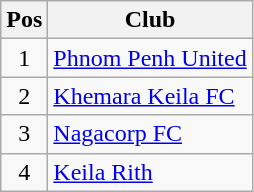<table class="wikitable" style="text-align: center;">
<tr>
<th>Pos</th>
<th>Club</th>
</tr>
<tr>
<td>1</td>
<td align=left><a href='#'>Phnom Penh United</a></td>
</tr>
<tr>
<td>2</td>
<td align=left><a href='#'>Khemara Keila FC</a></td>
</tr>
<tr>
<td>3</td>
<td align=left><a href='#'>Nagacorp FC</a></td>
</tr>
<tr>
<td>4</td>
<td align=left><a href='#'>Keila Rith</a></td>
</tr>
</table>
